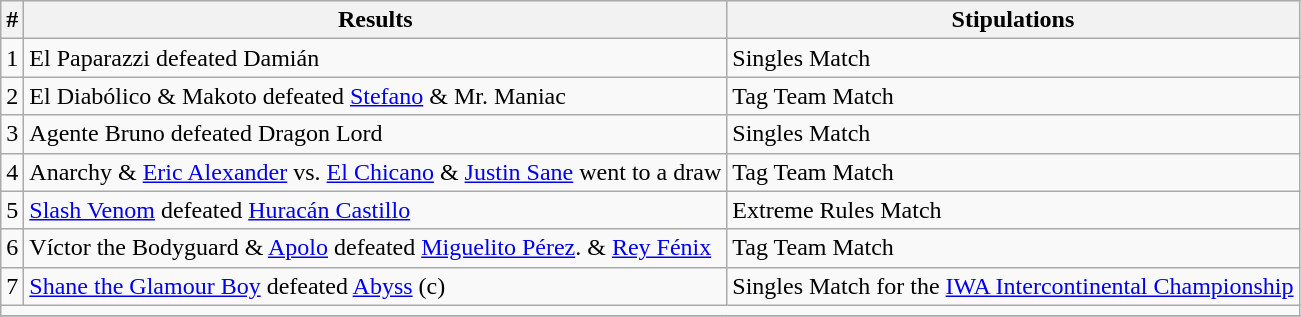<table class="wikitable">
<tr>
<th>#</th>
<th>Results</th>
<th>Stipulations</th>
</tr>
<tr>
<td>1</td>
<td>El Paparazzi defeated Damián</td>
<td>Singles Match</td>
</tr>
<tr>
<td>2</td>
<td>El Diabólico & Makoto defeated <a href='#'>Stefano</a> & Mr. Maniac</td>
<td>Tag Team Match</td>
</tr>
<tr>
<td>3</td>
<td>Agente Bruno defeated Dragon Lord</td>
<td>Singles Match</td>
</tr>
<tr>
<td>4</td>
<td>Anarchy & <a href='#'>Eric Alexander</a> vs. <a href='#'>El Chicano</a> & <a href='#'>Justin Sane</a> went to a draw</td>
<td>Tag Team Match</td>
</tr>
<tr>
<td>5</td>
<td><a href='#'>Slash Venom</a> defeated <a href='#'>Huracán Castillo</a></td>
<td>Extreme Rules Match</td>
</tr>
<tr>
<td>6</td>
<td>Víctor the Bodyguard & <a href='#'>Apolo</a> defeated <a href='#'>Miguelito Pérez</a>. & <a href='#'>Rey Fénix</a></td>
<td>Tag Team Match</td>
</tr>
<tr>
<td>7</td>
<td><a href='#'>Shane the Glamour Boy</a> defeated <a href='#'>Abyss</a> (c)</td>
<td>Singles Match for the <a href='#'>IWA Intercontinental Championship</a></td>
</tr>
<tr>
<td colspan="10"></td>
</tr>
<tr>
</tr>
</table>
